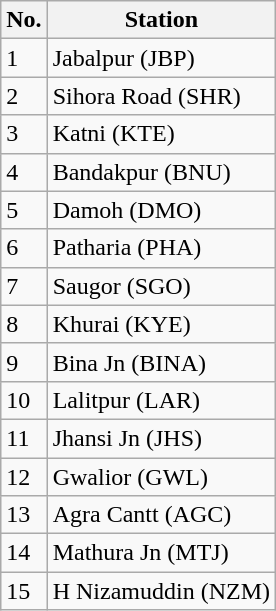<table class="wikitable">
<tr>
<th>No.</th>
<th>Station</th>
</tr>
<tr>
<td>1</td>
<td>Jabalpur (JBP)</td>
</tr>
<tr>
<td>2</td>
<td>Sihora Road (SHR)</td>
</tr>
<tr>
<td>3</td>
<td>Katni (KTE)</td>
</tr>
<tr>
<td>4</td>
<td>Bandakpur (BNU)</td>
</tr>
<tr>
<td>5</td>
<td>Damoh (DMO)</td>
</tr>
<tr>
<td>6</td>
<td>Patharia (PHA)</td>
</tr>
<tr>
<td>7</td>
<td>Saugor (SGO)</td>
</tr>
<tr>
<td>8</td>
<td>Khurai (KYE)</td>
</tr>
<tr>
<td>9</td>
<td>Bina Jn (BINA)</td>
</tr>
<tr>
<td>10</td>
<td>Lalitpur (LAR)</td>
</tr>
<tr>
<td>11</td>
<td>Jhansi Jn (JHS)</td>
</tr>
<tr>
<td>12</td>
<td>Gwalior (GWL)</td>
</tr>
<tr>
<td>13</td>
<td>Agra Cantt (AGC)</td>
</tr>
<tr>
<td>14</td>
<td>Mathura Jn (MTJ)</td>
</tr>
<tr>
<td>15</td>
<td>H Nizamuddin (NZM)</td>
</tr>
</table>
